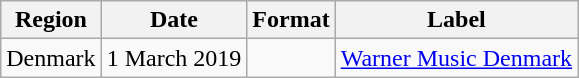<table class=wikitable>
<tr>
<th>Region</th>
<th>Date</th>
<th>Format</th>
<th>Label</th>
</tr>
<tr>
<td>Denmark</td>
<td>1 March 2019</td>
<td></td>
<td><a href='#'>Warner Music Denmark</a></td>
</tr>
</table>
